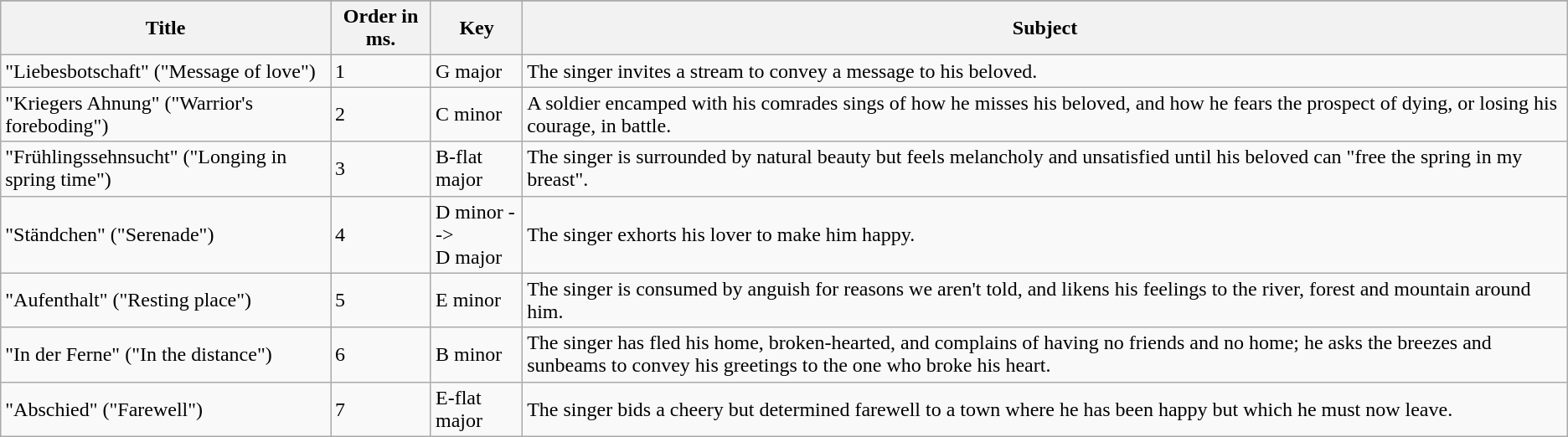<table class="wikitable sortable">
<tr>
</tr>
<tr>
<th>Title</th>
<th>Order in ms.</th>
<th>Key</th>
<th>Subject</th>
</tr>
<tr>
<td>"Liebesbotschaft" ("Message of love")</td>
<td>1</td>
<td>G major</td>
<td>The singer invites a stream to convey a message to his beloved.</td>
</tr>
<tr>
<td>"Kriegers Ahnung" ("Warrior's foreboding")</td>
<td>2</td>
<td>C minor</td>
<td>A soldier encamped with his comrades sings of how he misses his beloved, and how he fears the prospect of dying, or losing his courage, in battle.</td>
</tr>
<tr>
<td>"Frühlingssehnsucht" ("Longing in spring time")</td>
<td>3</td>
<td>B-flat major</td>
<td>The singer is surrounded by natural beauty but feels melancholy and unsatisfied until his beloved can "free the spring in my breast".</td>
</tr>
<tr>
<td>"Ständchen" ("Serenade")</td>
<td>4</td>
<td>D minor --><br>D major</td>
<td>The singer exhorts his lover to make him happy.</td>
</tr>
<tr>
<td>"Aufenthalt" ("Resting place")</td>
<td>5</td>
<td>E minor</td>
<td>The singer is consumed by anguish for reasons we aren't told, and likens his feelings to the river, forest and mountain around him.</td>
</tr>
<tr>
<td>"In der Ferne" ("In the distance")</td>
<td>6</td>
<td>B minor</td>
<td>The singer has fled his home, broken-hearted, and complains of having no friends and no home; he asks the breezes and sunbeams to convey his greetings to the one who broke his heart.</td>
</tr>
<tr>
<td>"Abschied" ("Farewell")</td>
<td>7</td>
<td>E-flat major</td>
<td>The singer bids a cheery but determined farewell to a town where he has been happy but which he must now leave.</td>
</tr>
</table>
